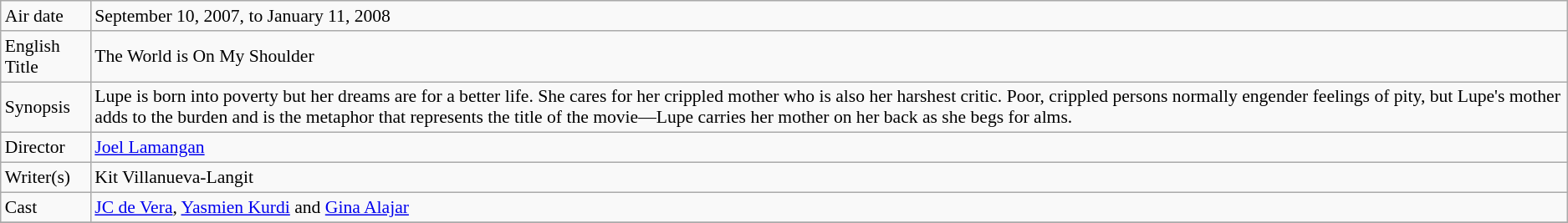<table class="wikitable" style="font-size:90%;">
<tr>
<td>Air date</td>
<td>September 10, 2007, to January 11, 2008</td>
</tr>
<tr>
<td>English Title</td>
<td>The World is On My Shoulder</td>
</tr>
<tr>
<td>Synopsis</td>
<td>Lupe is born into poverty but her dreams are for a better life. She cares for her crippled mother who is also her harshest critic. Poor, crippled persons normally engender feelings of pity, but Lupe's mother adds to the burden and is the metaphor that represents the title of the movie—Lupe carries her mother on her back as she begs for alms.</td>
</tr>
<tr>
<td>Director</td>
<td><a href='#'>Joel Lamangan</a></td>
</tr>
<tr>
<td>Writer(s)</td>
<td>Kit Villanueva-Langit</td>
</tr>
<tr>
<td>Cast</td>
<td><a href='#'>JC de Vera</a>, <a href='#'>Yasmien Kurdi</a> and <a href='#'>Gina Alajar</a></td>
</tr>
<tr>
</tr>
</table>
